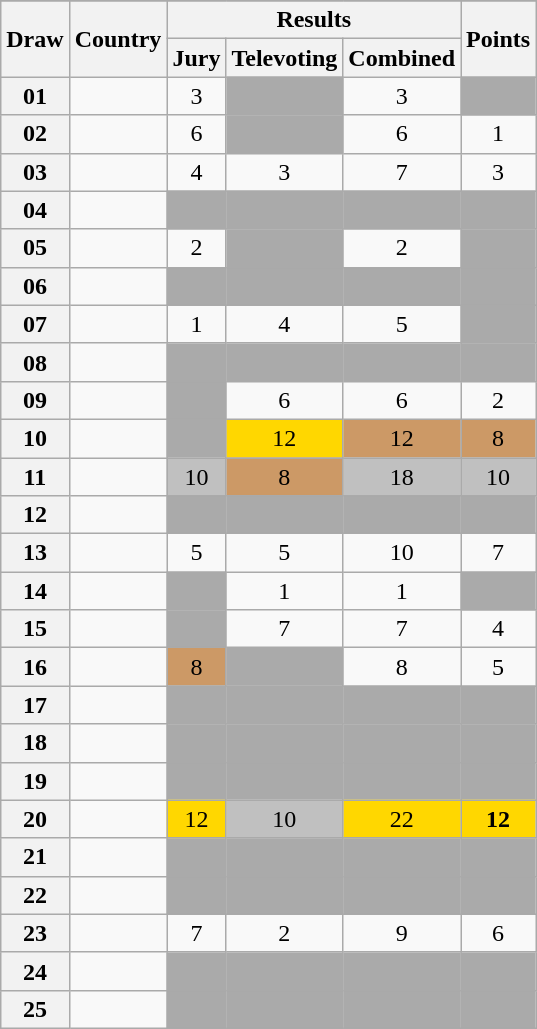<table class="sortable wikitable collapsible plainrowheaders" style="text-align:center;">
<tr>
</tr>
<tr>
<th scope="col" rowspan="2">Draw</th>
<th scope="col" rowspan="2">Country</th>
<th scope="col" colspan="3">Results</th>
<th scope="col" rowspan="2">Points</th>
</tr>
<tr>
<th scope="col">Jury</th>
<th scope="col">Televoting</th>
<th scope="col">Combined</th>
</tr>
<tr>
<th scope="row" style="text-align:center;">01</th>
<td style="text-align:left;"></td>
<td>3</td>
<td style="background:#AAAAAA;"></td>
<td>3</td>
<td style="background:#AAAAAA;"></td>
</tr>
<tr>
<th scope="row" style="text-align:center;">02</th>
<td style="text-align:left;"></td>
<td>6</td>
<td style="background:#AAAAAA;"></td>
<td>6</td>
<td>1</td>
</tr>
<tr>
<th scope="row" style="text-align:center;">03</th>
<td style="text-align:left;"></td>
<td>4</td>
<td>3</td>
<td>7</td>
<td>3</td>
</tr>
<tr>
<th scope="row" style="text-align:center;">04</th>
<td style="text-align:left;"></td>
<td style="background:#AAAAAA;"></td>
<td style="background:#AAAAAA;"></td>
<td style="background:#AAAAAA;"></td>
<td style="background:#AAAAAA;"></td>
</tr>
<tr>
<th scope="row" style="text-align:center;">05</th>
<td style="text-align:left;"></td>
<td>2</td>
<td style="background:#AAAAAA;"></td>
<td>2</td>
<td style="background:#AAAAAA;"></td>
</tr>
<tr>
<th scope="row" style="text-align:center;">06</th>
<td style="text-align:left;"></td>
<td style="background:#AAAAAA;"></td>
<td style="background:#AAAAAA;"></td>
<td style="background:#AAAAAA;"></td>
<td style="background:#AAAAAA;"></td>
</tr>
<tr>
<th scope="row" style="text-align:center;">07</th>
<td style="text-align:left;"></td>
<td>1</td>
<td>4</td>
<td>5</td>
<td style="background:#AAAAAA;"></td>
</tr>
<tr>
<th scope="row" style="text-align:center;">08</th>
<td style="text-align:left;"></td>
<td style="background:#AAAAAA;"></td>
<td style="background:#AAAAAA;"></td>
<td style="background:#AAAAAA;"></td>
<td style="background:#AAAAAA;"></td>
</tr>
<tr>
<th scope="row" style="text-align:center;">09</th>
<td style="text-align:left;"></td>
<td style="background:#AAAAAA;"></td>
<td>6</td>
<td>6</td>
<td>2</td>
</tr>
<tr>
<th scope="row" style="text-align:center;">10</th>
<td style="text-align:left;"></td>
<td style="background:#AAAAAA;"></td>
<td style="background:gold;">12</td>
<td style="background:#CC9966;">12</td>
<td style="background:#CC9966;">8</td>
</tr>
<tr>
<th scope="row" style="text-align:center;">11</th>
<td style="text-align:left;"></td>
<td style="background:silver;">10</td>
<td style="background:#CC9966;">8</td>
<td style="background:silver;">18</td>
<td style="background:silver;">10</td>
</tr>
<tr>
<th scope="row" style="text-align:center;">12</th>
<td style="text-align:left;"></td>
<td style="background:#AAAAAA;"></td>
<td style="background:#AAAAAA;"></td>
<td style="background:#AAAAAA;"></td>
<td style="background:#AAAAAA;"></td>
</tr>
<tr>
<th scope="row" style="text-align:center;">13</th>
<td style="text-align:left;"></td>
<td>5</td>
<td>5</td>
<td>10</td>
<td>7</td>
</tr>
<tr>
<th scope="row" style="text-align:center;">14</th>
<td style="text-align:left;"></td>
<td style="background:#AAAAAA;"></td>
<td>1</td>
<td>1</td>
<td style="background:#AAAAAA;"></td>
</tr>
<tr>
<th scope="row" style="text-align:center;">15</th>
<td style="text-align:left;"></td>
<td style="background:#AAAAAA;"></td>
<td>7</td>
<td>7</td>
<td>4</td>
</tr>
<tr>
<th scope="row" style="text-align:center;">16</th>
<td style="text-align:left;"></td>
<td style="background:#CC9966;">8</td>
<td style="background:#AAAAAA;"></td>
<td>8</td>
<td>5</td>
</tr>
<tr>
<th scope="row" style="text-align:center;">17</th>
<td style="text-align:left;"></td>
<td style="background:#AAAAAA;"></td>
<td style="background:#AAAAAA;"></td>
<td style="background:#AAAAAA;"></td>
<td style="background:#AAAAAA;"></td>
</tr>
<tr>
<th scope="row" style="text-align:center;">18</th>
<td style="text-align:left;"></td>
<td style="background:#AAAAAA;"></td>
<td style="background:#AAAAAA;"></td>
<td style="background:#AAAAAA;"></td>
<td style="background:#AAAAAA;"></td>
</tr>
<tr>
<th scope="row" style="text-align:center;">19</th>
<td style="text-align:left;"></td>
<td style="background:#AAAAAA;"></td>
<td style="background:#AAAAAA;"></td>
<td style="background:#AAAAAA;"></td>
<td style="background:#AAAAAA;"></td>
</tr>
<tr>
<th scope="row" style="text-align:center;">20</th>
<td style="text-align:left;"></td>
<td style="background:gold;">12</td>
<td style="background:silver;">10</td>
<td style="background:gold;">22</td>
<td style="background:gold;"><strong>12</strong></td>
</tr>
<tr class="sortbottom">
<th scope="row" style="text-align:center;">21</th>
<td style="text-align:left;"></td>
<td style="background:#AAAAAA;"></td>
<td style="background:#AAAAAA;"></td>
<td style="background:#AAAAAA;"></td>
<td style="background:#AAAAAA;"></td>
</tr>
<tr>
<th scope="row" style="text-align:center;">22</th>
<td style="text-align:left;"></td>
<td style="background:#AAAAAA;"></td>
<td style="background:#AAAAAA;"></td>
<td style="background:#AAAAAA;"></td>
<td style="background:#AAAAAA;"></td>
</tr>
<tr>
<th scope="row" style="text-align:center;">23</th>
<td style="text-align:left;"></td>
<td>7</td>
<td>2</td>
<td>9</td>
<td>6</td>
</tr>
<tr>
<th scope="row" style="text-align:center;">24</th>
<td style="text-align:left;"></td>
<td style="background:#AAAAAA;"></td>
<td style="background:#AAAAAA;"></td>
<td style="background:#AAAAAA;"></td>
<td style="background:#AAAAAA;"></td>
</tr>
<tr>
<th scope="row" style="text-align:center;">25</th>
<td style="text-align:left;"></td>
<td style="background:#AAAAAA;"></td>
<td style="background:#AAAAAA;"></td>
<td style="background:#AAAAAA;"></td>
<td style="background:#AAAAAA;"></td>
</tr>
</table>
